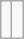<table class="wikitable">
<tr>
<td></td>
<td><br></td>
</tr>
</table>
